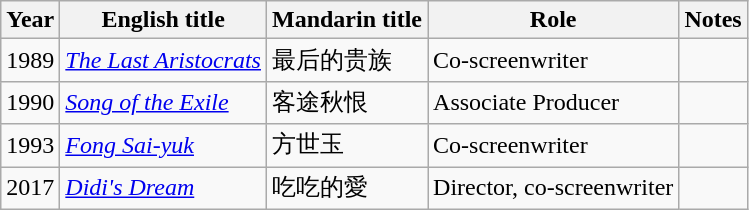<table class="wikitable sortable">
<tr>
<th>Year</th>
<th>English title</th>
<th>Mandarin title</th>
<th>Role</th>
<th class="unsortable">Notes</th>
</tr>
<tr>
<td>1989</td>
<td><em><a href='#'>The Last Aristocrats</a></em></td>
<td>最后的贵族</td>
<td>Co-screenwriter</td>
<td></td>
</tr>
<tr>
<td>1990</td>
<td><em><a href='#'>Song of the Exile</a></em></td>
<td>客途秋恨</td>
<td>Associate Producer</td>
<td></td>
</tr>
<tr>
<td>1993</td>
<td><em><a href='#'>Fong Sai-yuk</a></em></td>
<td>方世玉</td>
<td>Co-screenwriter</td>
<td></td>
</tr>
<tr>
<td>2017</td>
<td><em><a href='#'>Didi's Dream</a></em></td>
<td>吃吃的愛</td>
<td>Director, co-screenwriter</td>
<td></td>
</tr>
</table>
